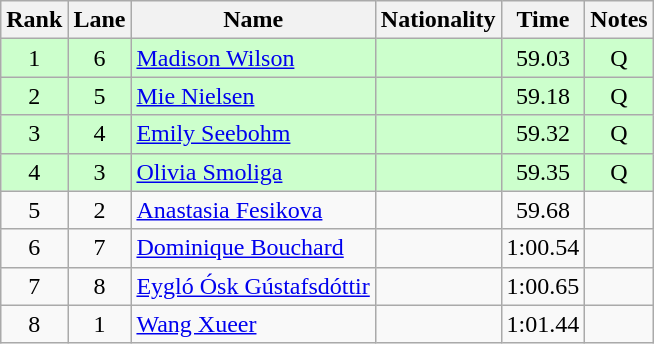<table class="wikitable sortable" style="text-align:center">
<tr>
<th>Rank</th>
<th>Lane</th>
<th>Name</th>
<th>Nationality</th>
<th>Time</th>
<th>Notes</th>
</tr>
<tr bgcolor=ccffcc>
<td>1</td>
<td>6</td>
<td align=left><a href='#'>Madison Wilson</a></td>
<td align=left></td>
<td>59.03</td>
<td>Q</td>
</tr>
<tr bgcolor=ccffcc>
<td>2</td>
<td>5</td>
<td align=left><a href='#'>Mie Nielsen</a></td>
<td align=left></td>
<td>59.18</td>
<td>Q</td>
</tr>
<tr bgcolor=ccffcc>
<td>3</td>
<td>4</td>
<td align=left><a href='#'>Emily Seebohm</a></td>
<td align=left></td>
<td>59.32</td>
<td>Q</td>
</tr>
<tr bgcolor=ccffcc>
<td>4</td>
<td>3</td>
<td align=left><a href='#'>Olivia Smoliga</a></td>
<td align=left></td>
<td>59.35</td>
<td>Q</td>
</tr>
<tr>
<td>5</td>
<td>2</td>
<td align=left><a href='#'>Anastasia Fesikova</a></td>
<td align=left></td>
<td>59.68</td>
<td></td>
</tr>
<tr>
<td>6</td>
<td>7</td>
<td align=left><a href='#'>Dominique Bouchard</a></td>
<td align=left></td>
<td>1:00.54</td>
<td></td>
</tr>
<tr>
<td>7</td>
<td>8</td>
<td align=left><a href='#'>Eygló Ósk Gústafsdóttir</a></td>
<td align=left></td>
<td>1:00.65</td>
<td></td>
</tr>
<tr>
<td>8</td>
<td>1</td>
<td align=left><a href='#'>Wang Xueer</a></td>
<td align=left></td>
<td>1:01.44</td>
<td></td>
</tr>
</table>
